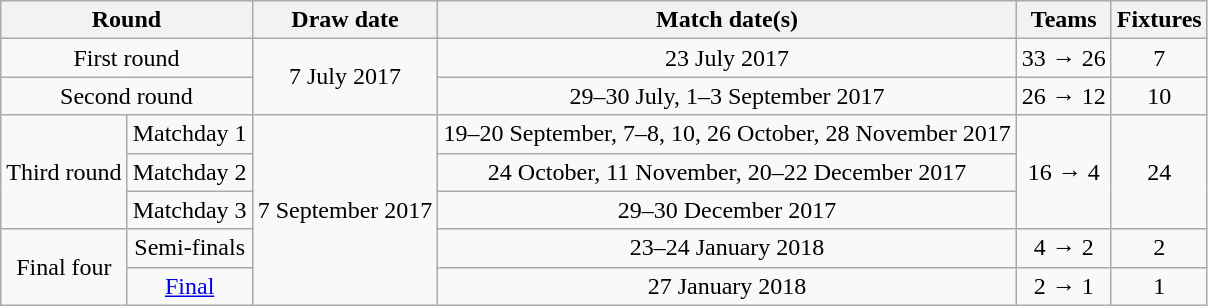<table class="wikitable" style="text-align:center;">
<tr>
<th colspan=2>Round</th>
<th>Draw date</th>
<th>Match date(s)</th>
<th>Teams</th>
<th>Fixtures</th>
</tr>
<tr>
<td colspan=2>First round</td>
<td rowspan=2>7 July 2017</td>
<td>23 July 2017</td>
<td>33 → 26</td>
<td>7</td>
</tr>
<tr>
<td colspan=2>Second round</td>
<td>29–30 July, 1–3 September 2017</td>
<td>26 → 12</td>
<td>10</td>
</tr>
<tr>
<td rowspan=3>Third round</td>
<td>Matchday 1</td>
<td rowspan=5>7 September 2017</td>
<td>19–20 September, 7–8, 10, 26 October, 28 November 2017</td>
<td rowspan=3>16 → 4</td>
<td rowspan=3>24</td>
</tr>
<tr>
<td>Matchday 2</td>
<td>24 October, 11 November, 20–22 December 2017</td>
</tr>
<tr>
<td>Matchday 3</td>
<td>29–30 December 2017</td>
</tr>
<tr>
<td rowspan=2>Final four</td>
<td>Semi-finals</td>
<td>23–24 January 2018</td>
<td>4 → 2</td>
<td>2</td>
</tr>
<tr>
<td><a href='#'>Final</a></td>
<td>27 January 2018</td>
<td>2 → 1</td>
<td>1</td>
</tr>
</table>
